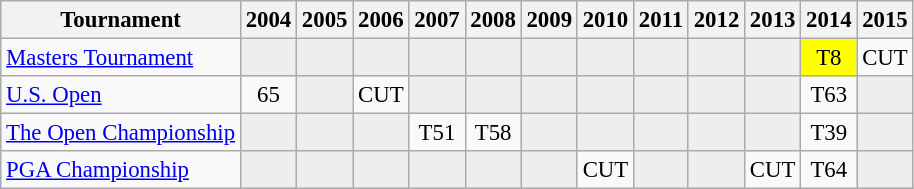<table class="wikitable" style="font-size:95%;text-align:center;">
<tr>
<th>Tournament</th>
<th>2004</th>
<th>2005</th>
<th>2006</th>
<th>2007</th>
<th>2008</th>
<th>2009</th>
<th>2010</th>
<th>2011</th>
<th>2012</th>
<th>2013</th>
<th>2014</th>
<th>2015</th>
</tr>
<tr>
<td align=left><a href='#'>Masters Tournament</a></td>
<td style="background:#eeeeee;"></td>
<td style="background:#eeeeee;"></td>
<td style="background:#eeeeee;"></td>
<td style="background:#eeeeee;"></td>
<td style="background:#eeeeee;"></td>
<td style="background:#eeeeee;"></td>
<td style="background:#eeeeee;"></td>
<td style="background:#eeeeee;"></td>
<td style="background:#eeeeee;"></td>
<td style="background:#eeeeee;"></td>
<td style="background:yellow;">T8</td>
<td>CUT</td>
</tr>
<tr>
<td align=left><a href='#'>U.S. Open</a></td>
<td>65</td>
<td style="background:#eeeeee;"></td>
<td>CUT</td>
<td style="background:#eeeeee;"></td>
<td style="background:#eeeeee;"></td>
<td style="background:#eeeeee;"></td>
<td style="background:#eeeeee;"></td>
<td style="background:#eeeeee;"></td>
<td style="background:#eeeeee;"></td>
<td style="background:#eeeeee;"></td>
<td>T63</td>
<td style="background:#eeeeee;"></td>
</tr>
<tr>
<td align=left><a href='#'>The Open Championship</a></td>
<td style="background:#eeeeee;"></td>
<td style="background:#eeeeee;"></td>
<td style="background:#eeeeee;"></td>
<td>T51</td>
<td>T58</td>
<td style="background:#eeeeee;"></td>
<td style="background:#eeeeee;"></td>
<td style="background:#eeeeee;"></td>
<td style="background:#eeeeee;"></td>
<td style="background:#eeeeee;"></td>
<td>T39</td>
<td style="background:#eeeeee;"></td>
</tr>
<tr>
<td align=left><a href='#'>PGA Championship</a></td>
<td style="background:#eeeeee;"></td>
<td style="background:#eeeeee;"></td>
<td style="background:#eeeeee;"></td>
<td style="background:#eeeeee;"></td>
<td style="background:#eeeeee;"></td>
<td style="background:#eeeeee;"></td>
<td>CUT</td>
<td style="background:#eeeeee;"></td>
<td style="background:#eeeeee;"></td>
<td>CUT</td>
<td>T64</td>
<td style="background:#eeeeee;"></td>
</tr>
</table>
